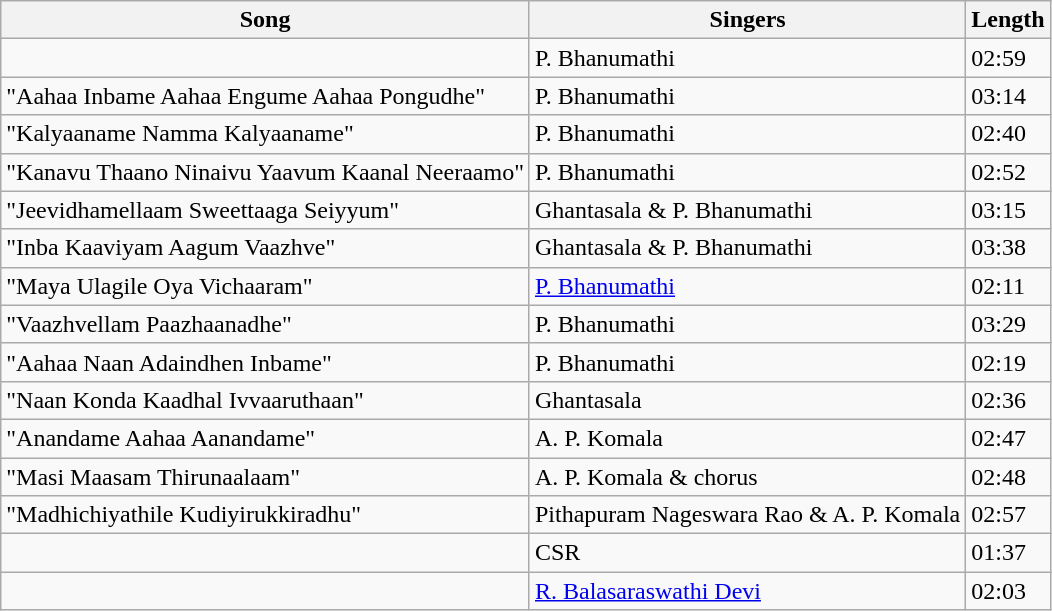<table class="wikitable">
<tr>
<th>Song</th>
<th>Singers</th>
<th>Length</th>
</tr>
<tr>
<td></td>
<td>P. Bhanumathi</td>
<td>02:59</td>
</tr>
<tr>
<td>"Aahaa Inbame Aahaa Engume Aahaa Pongudhe"</td>
<td>P. Bhanumathi</td>
<td>03:14</td>
</tr>
<tr>
<td>"Kalyaaname Namma Kalyaaname"</td>
<td>P. Bhanumathi</td>
<td>02:40</td>
</tr>
<tr>
<td>"Kanavu Thaano Ninaivu Yaavum Kaanal Neeraamo"</td>
<td>P. Bhanumathi</td>
<td>02:52</td>
</tr>
<tr>
<td>"Jeevidhamellaam Sweettaaga Seiyyum"</td>
<td>Ghantasala & P. Bhanumathi</td>
<td>03:15</td>
</tr>
<tr>
<td>"Inba Kaaviyam Aagum Vaazhve"</td>
<td>Ghantasala & P. Bhanumathi</td>
<td>03:38</td>
</tr>
<tr>
<td>"Maya Ulagile Oya Vichaaram"</td>
<td><a href='#'>P. Bhanumathi</a></td>
<td>02:11</td>
</tr>
<tr>
<td>"Vaazhvellam Paazhaanadhe"</td>
<td>P. Bhanumathi</td>
<td>03:29</td>
</tr>
<tr>
<td>"Aahaa Naan Adaindhen Inbame"</td>
<td>P. Bhanumathi</td>
<td>02:19</td>
</tr>
<tr>
<td>"Naan Konda Kaadhal Ivvaaruthaan"</td>
<td>Ghantasala</td>
<td>02:36</td>
</tr>
<tr>
<td>"Anandame Aahaa Aanandame"</td>
<td>A. P. Komala</td>
<td>02:47</td>
</tr>
<tr>
<td>"Masi Maasam Thirunaalaam"</td>
<td>A. P. Komala & chorus</td>
<td>02:48</td>
</tr>
<tr>
<td>"Madhichiyathile Kudiyirukkiradhu"</td>
<td>Pithapuram Nageswara Rao & A. P. Komala</td>
<td>02:57</td>
</tr>
<tr>
<td></td>
<td>CSR</td>
<td>01:37</td>
</tr>
<tr>
<td></td>
<td><a href='#'>R. Balasaraswathi Devi</a></td>
<td>02:03</td>
</tr>
</table>
